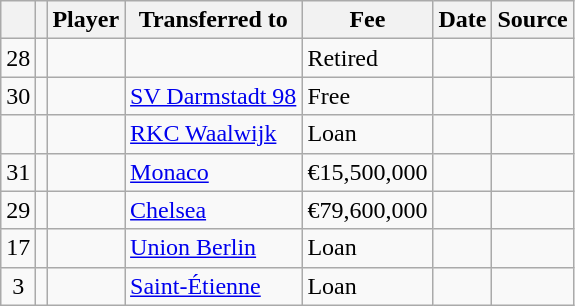<table class="wikitable plainrowheaders sortable">
<tr>
<th></th>
<th></th>
<th scope=col>Player</th>
<th>Transferred to</th>
<th !scope=col; style="width: 65px;">Fee</th>
<th scope=col>Date</th>
<th scope=col>Source</th>
</tr>
<tr>
<td align=center>28</td>
<td align=center></td>
<td></td>
<td></td>
<td>Retired</td>
<td></td>
<td></td>
</tr>
<tr>
<td align=center>30</td>
<td align=center></td>
<td></td>
<td> <a href='#'>SV Darmstadt 98</a></td>
<td>Free</td>
<td></td>
<td></td>
</tr>
<tr>
<td align=center></td>
<td align=center></td>
<td></td>
<td> <a href='#'>RKC Waalwijk</a></td>
<td>Loan</td>
<td></td>
<td></td>
</tr>
<tr>
<td align=center>31</td>
<td align=center></td>
<td></td>
<td> <a href='#'>Monaco</a></td>
<td>€15,500,000</td>
<td></td>
<td></td>
</tr>
<tr>
<td align=center>29</td>
<td align=center></td>
<td></td>
<td> <a href='#'>Chelsea</a></td>
<td>€79,600,000</td>
<td></td>
<td></td>
</tr>
<tr>
<td align=center>17</td>
<td align=center></td>
<td></td>
<td> <a href='#'>Union Berlin</a></td>
<td>Loan</td>
<td></td>
<td></td>
</tr>
<tr>
<td align=center>3</td>
<td align=center></td>
<td></td>
<td> <a href='#'>Saint-Étienne</a></td>
<td>Loan</td>
<td></td>
<td></td>
</tr>
</table>
